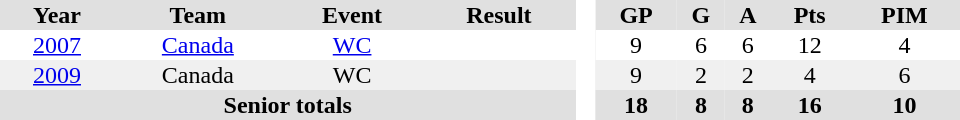<table border="0" cellpadding="1" cellspacing="0" style="text-align:center; width:40em">
<tr ALIGN="center" bgcolor="#e0e0e0">
<th>Year</th>
<th>Team</th>
<th>Event</th>
<th>Result</th>
<th rowspan="99" bgcolor="#ffffff"> </th>
<th>GP</th>
<th>G</th>
<th>A</th>
<th>Pts</th>
<th>PIM</th>
</tr>
<tr>
<td><a href='#'>2007</a></td>
<td><a href='#'>Canada</a></td>
<td><a href='#'>WC</a></td>
<td></td>
<td>9</td>
<td>6</td>
<td>6</td>
<td>12</td>
<td>4</td>
</tr>
<tr bgcolor="#f0f0f0">
<td><a href='#'>2009</a></td>
<td>Canada</td>
<td>WC</td>
<td></td>
<td>9</td>
<td>2</td>
<td>2</td>
<td>4</td>
<td>6</td>
</tr>
<tr bgcolor="#e0e0e0">
<th colspan="4">Senior totals</th>
<th>18</th>
<th>8</th>
<th>8</th>
<th>16</th>
<th>10</th>
</tr>
</table>
